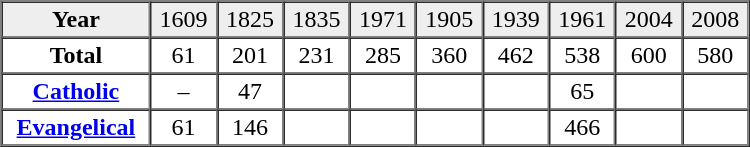<table border="1" cellpadding="2" cellspacing="0" width="500">
<tr bgcolor="#eeeeee" align="center">
<td><strong>Year</strong></td>
<td>1609</td>
<td>1825</td>
<td>1835</td>
<td>1971</td>
<td>1905</td>
<td>1939</td>
<td>1961</td>
<td>2004</td>
<td>2008</td>
</tr>
<tr align="center">
<td><strong>Total</strong></td>
<td>61</td>
<td>201</td>
<td>231</td>
<td>285</td>
<td>360</td>
<td>462</td>
<td>538</td>
<td>600</td>
<td>580</td>
</tr>
<tr align="center">
<td><strong><a href='#'>Catholic</a></strong></td>
<td>–</td>
<td>47</td>
<td> </td>
<td> </td>
<td> </td>
<td> </td>
<td>65</td>
<td> </td>
<td> </td>
</tr>
<tr align="center">
<td><strong><a href='#'>Evangelical</a></strong></td>
<td>61</td>
<td>146</td>
<td> </td>
<td> </td>
<td> </td>
<td> </td>
<td>466</td>
<td> </td>
<td> </td>
</tr>
</table>
